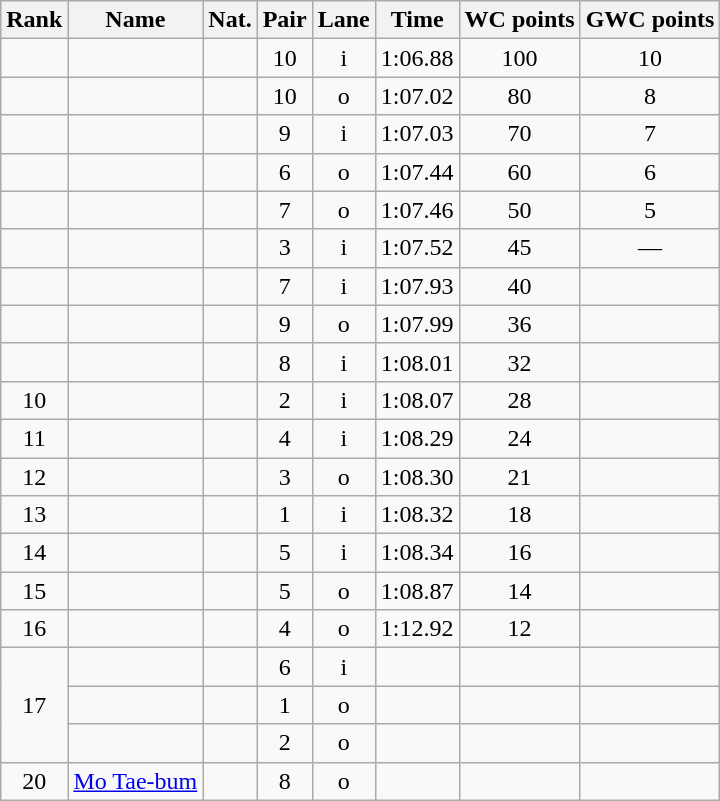<table class="wikitable sortable" style="text-align:center">
<tr>
<th>Rank</th>
<th>Name</th>
<th>Nat.</th>
<th>Pair</th>
<th>Lane</th>
<th>Time</th>
<th>WC points</th>
<th>GWC points</th>
</tr>
<tr>
<td></td>
<td align=left></td>
<td align=left></td>
<td>10</td>
<td>i</td>
<td>1:06.88</td>
<td>100</td>
<td>10</td>
</tr>
<tr>
<td></td>
<td align=left></td>
<td align=left></td>
<td>10</td>
<td>o</td>
<td>1:07.02</td>
<td>80</td>
<td>8</td>
</tr>
<tr>
<td></td>
<td align=left></td>
<td align=left></td>
<td>9</td>
<td>i</td>
<td>1:07.03</td>
<td>70</td>
<td>7</td>
</tr>
<tr>
<td></td>
<td align=left></td>
<td align=left></td>
<td>6</td>
<td>o</td>
<td>1:07.44</td>
<td>60</td>
<td>6</td>
</tr>
<tr>
<td></td>
<td align=left></td>
<td align=left></td>
<td>7</td>
<td>o</td>
<td>1:07.46</td>
<td>50</td>
<td>5</td>
</tr>
<tr>
<td></td>
<td align=left></td>
<td align=left></td>
<td>3</td>
<td>i</td>
<td>1:07.52</td>
<td>45</td>
<td>—</td>
</tr>
<tr>
<td></td>
<td align=left></td>
<td align=left></td>
<td>7</td>
<td>i</td>
<td>1:07.93</td>
<td>40</td>
<td></td>
</tr>
<tr>
<td></td>
<td align=left></td>
<td align=left></td>
<td>9</td>
<td>o</td>
<td>1:07.99</td>
<td>36</td>
<td></td>
</tr>
<tr>
<td></td>
<td align=left></td>
<td align=left></td>
<td>8</td>
<td>i</td>
<td>1:08.01</td>
<td>32</td>
<td></td>
</tr>
<tr>
<td>10</td>
<td align=left></td>
<td align=left></td>
<td>2</td>
<td>i</td>
<td>1:08.07</td>
<td>28</td>
<td></td>
</tr>
<tr>
<td>11</td>
<td align=left></td>
<td align=left></td>
<td>4</td>
<td>i</td>
<td>1:08.29</td>
<td>24</td>
<td></td>
</tr>
<tr>
<td>12</td>
<td align=left></td>
<td align=left></td>
<td>3</td>
<td>o</td>
<td>1:08.30</td>
<td>21</td>
<td></td>
</tr>
<tr>
<td>13</td>
<td align=left></td>
<td align=left></td>
<td>1</td>
<td>i</td>
<td>1:08.32</td>
<td>18</td>
<td></td>
</tr>
<tr>
<td>14</td>
<td align=left></td>
<td align=left></td>
<td>5</td>
<td>i</td>
<td>1:08.34</td>
<td>16</td>
<td></td>
</tr>
<tr>
<td>15</td>
<td align=left></td>
<td align=left></td>
<td>5</td>
<td>o</td>
<td>1:08.87</td>
<td>14</td>
<td></td>
</tr>
<tr>
<td>16</td>
<td align=left></td>
<td align=left></td>
<td>4</td>
<td>o</td>
<td>1:12.92</td>
<td>12</td>
<td></td>
</tr>
<tr>
<td rowspan=3>17</td>
<td align=left></td>
<td align=left></td>
<td>6</td>
<td>i</td>
<td></td>
<td></td>
<td></td>
</tr>
<tr>
<td align=left></td>
<td align=left></td>
<td>1</td>
<td>o</td>
<td></td>
<td></td>
<td></td>
</tr>
<tr>
<td align=left></td>
<td align=left></td>
<td>2</td>
<td>o</td>
<td></td>
<td></td>
<td></td>
</tr>
<tr>
<td>20</td>
<td align=left><a href='#'>Mo Tae-bum</a></td>
<td align=left></td>
<td>8</td>
<td>o</td>
<td></td>
<td></td>
<td></td>
</tr>
</table>
